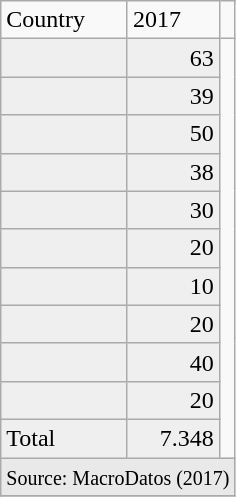<table class="wikitable">
<tr>
<td>Country</td>
<td>2017</td>
<td></td>
</tr>
<tr bgcolor="efefef">
<td></td>
<td align=right>63</td>
</tr>
<tr bgcolor="efefef">
<td></td>
<td align=right>39</td>
</tr>
<tr bgcolor="efefef">
<td></td>
<td align=right>50</td>
</tr>
<tr bgcolor="efefef">
<td></td>
<td align=right>38</td>
</tr>
<tr bgcolor="efefef">
<td></td>
<td align=right>30</td>
</tr>
<tr bgcolor="efefef">
<td></td>
<td align=right>20</td>
</tr>
<tr bgcolor="efefef">
<td></td>
<td align=right>10</td>
</tr>
<tr bgcolor="efefef">
<td></td>
<td align=right>20</td>
</tr>
<tr bgcolor="efefef">
<td></td>
<td align=right>40</td>
</tr>
<tr bgcolor="efefef">
<td></td>
<td align=right>20</td>
</tr>
<tr bgcolor="efefef">
<td>Total</td>
<td align=right>7.348</td>
</tr>
<tr bgcolor="efefef">
<td colspan=3 style="background:#e9e9e9;" align=center><small>Source: MacroDatos (2017)</small></td>
</tr>
<tr>
</tr>
</table>
